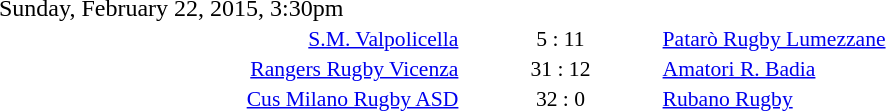<table style="width:70%;" cellspacing="1">
<tr>
<th width=35%></th>
<th width=15%></th>
<th></th>
</tr>
<tr>
<td>Sunday, February 22, 2015, 3:30pm</td>
</tr>
<tr style=font-size:90%>
<td align=right><a href='#'>S.M. Valpolicella</a></td>
<td align=center>5 : 11</td>
<td><a href='#'>Patarò Rugby Lumezzane</a></td>
</tr>
<tr style=font-size:90%>
<td align=right><a href='#'>Rangers Rugby Vicenza</a></td>
<td align=center>31 : 12</td>
<td><a href='#'>Amatori R. Badia</a></td>
</tr>
<tr style=font-size:90%>
<td align=right><a href='#'>Cus Milano Rugby ASD</a></td>
<td align=center>32 : 0</td>
<td><a href='#'>Rubano Rugby</a></td>
</tr>
</table>
